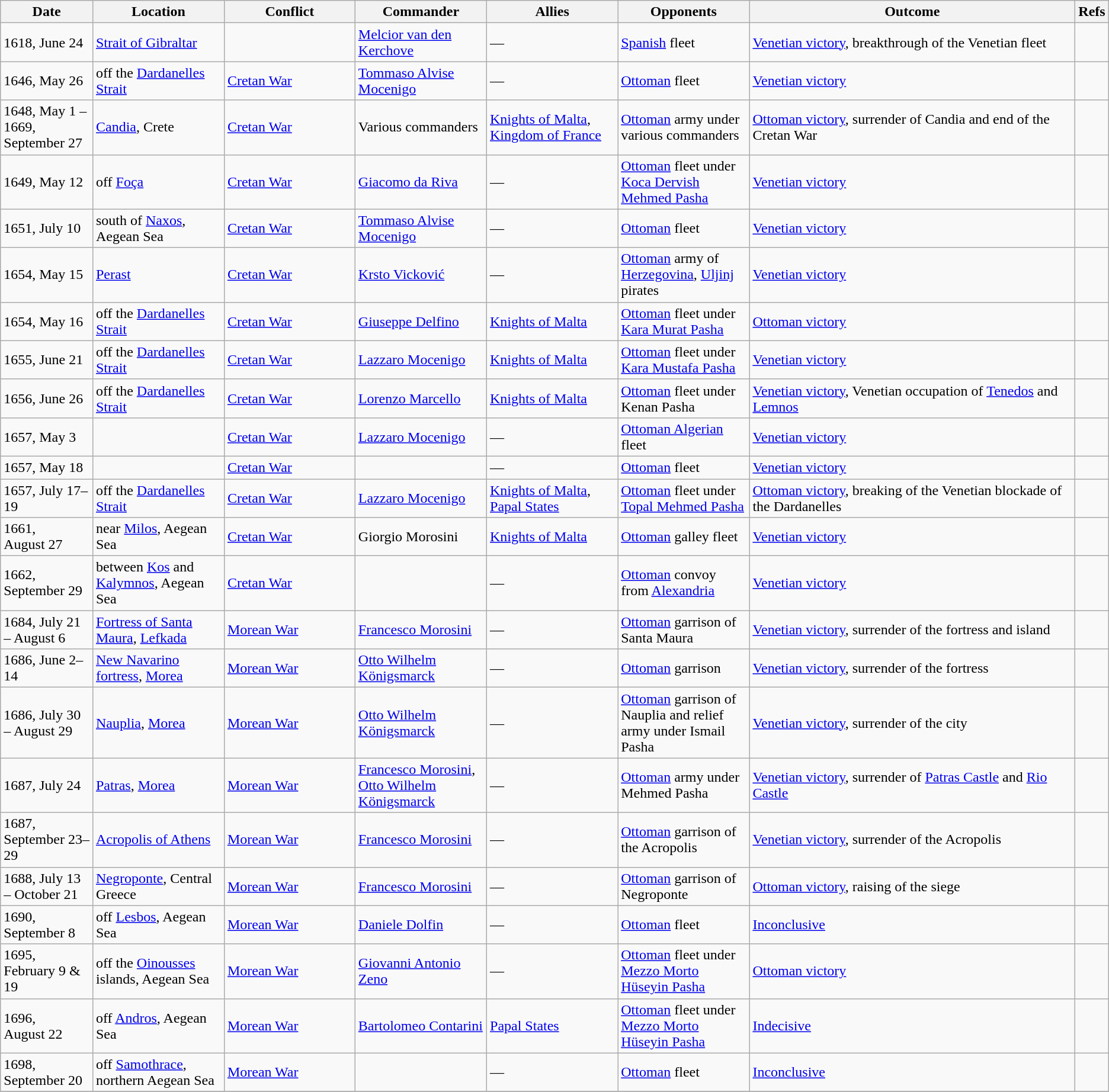<table class="wikitable">
<tr>
<th style="width: 8%">Date</th>
<th style="width: 12%">Location</th>
<th style="width: 12%">Conflict</th>
<th style="width: 12%">Commander</th>
<th style="width: 12%">Allies</th>
<th style="width: 12%">Opponents</th>
<th style="width: 30%">Outcome</th>
<th style="width: 2%">Refs</th>
</tr>
<tr>
<td>1618, June 24</td>
<td><a href='#'>Strait of Gibraltar</a></td>
<td></td>
<td><a href='#'>Melcior van den Kerchove</a></td>
<td>—</td>
<td><a href='#'>Spanish</a> fleet</td>
<td><a href='#'>Venetian victory</a>, breakthrough of the Venetian fleet</td>
<td></td>
</tr>
<tr>
<td>1646, May 26</td>
<td>off the <a href='#'>Dardanelles Strait</a></td>
<td><a href='#'>Cretan War</a></td>
<td><a href='#'>Tommaso Alvise Mocenigo</a></td>
<td>—</td>
<td><a href='#'>Ottoman</a> fleet</td>
<td><a href='#'>Venetian victory</a></td>
<td></td>
</tr>
<tr>
<td>1648, May 1 – 1669, September 27</td>
<td><a href='#'>Candia</a>, Crete</td>
<td><a href='#'>Cretan War</a></td>
<td>Various commanders</td>
<td><a href='#'>Knights of Malta</a>, <a href='#'>Kingdom of France</a></td>
<td><a href='#'>Ottoman</a> army under various commanders</td>
<td><a href='#'>Ottoman victory</a>, surrender of Candia and end of the Cretan War</td>
<td></td>
</tr>
<tr>
<td>1649, May 12</td>
<td>off <a href='#'>Foça</a></td>
<td><a href='#'>Cretan War</a></td>
<td><a href='#'>Giacomo da Riva</a></td>
<td>—</td>
<td><a href='#'>Ottoman</a> fleet under <a href='#'>Koca Dervish Mehmed Pasha</a></td>
<td><a href='#'>Venetian victory</a></td>
<td></td>
</tr>
<tr>
<td>1651, July 10</td>
<td>south of <a href='#'>Naxos</a>, Aegean Sea</td>
<td><a href='#'>Cretan War</a></td>
<td><a href='#'>Tommaso Alvise Mocenigo</a></td>
<td>—</td>
<td><a href='#'>Ottoman</a> fleet</td>
<td><a href='#'>Venetian victory</a></td>
<td></td>
</tr>
<tr>
<td>1654, May 15</td>
<td><a href='#'>Perast</a></td>
<td><a href='#'>Cretan War</a></td>
<td><a href='#'>Krsto Vicković</a></td>
<td>—</td>
<td><a href='#'>Ottoman</a> army of <a href='#'>Herzegovina</a>, <a href='#'>Uljinj</a> pirates</td>
<td><a href='#'>Venetian victory</a></td>
<td></td>
</tr>
<tr>
<td>1654, May 16</td>
<td>off the <a href='#'>Dardanelles Strait</a></td>
<td><a href='#'>Cretan War</a></td>
<td><a href='#'>Giuseppe Delfino</a></td>
<td><a href='#'>Knights of Malta</a></td>
<td><a href='#'>Ottoman</a> fleet under <a href='#'>Kara Murat Pasha</a></td>
<td><a href='#'>Ottoman victory</a></td>
<td></td>
</tr>
<tr>
<td>1655, June 21</td>
<td>off the <a href='#'>Dardanelles Strait</a></td>
<td><a href='#'>Cretan War</a></td>
<td><a href='#'>Lazzaro Mocenigo</a></td>
<td><a href='#'>Knights of Malta</a></td>
<td><a href='#'>Ottoman</a> fleet under <a href='#'>Kara Mustafa Pasha</a></td>
<td><a href='#'>Venetian victory</a></td>
<td></td>
</tr>
<tr>
<td>1656, June 26</td>
<td>off the <a href='#'>Dardanelles Strait</a></td>
<td><a href='#'>Cretan War</a></td>
<td><a href='#'>Lorenzo Marcello</a></td>
<td><a href='#'>Knights of Malta</a></td>
<td><a href='#'>Ottoman</a> fleet under Kenan Pasha</td>
<td><a href='#'>Venetian victory</a>, Venetian occupation of <a href='#'>Tenedos</a> and <a href='#'>Lemnos</a></td>
<td></td>
</tr>
<tr>
<td>1657, May 3</td>
<td></td>
<td><a href='#'>Cretan War</a></td>
<td><a href='#'>Lazzaro Mocenigo</a></td>
<td>—</td>
<td><a href='#'>Ottoman Algerian</a> fleet</td>
<td><a href='#'>Venetian victory</a></td>
<td></td>
</tr>
<tr>
<td>1657, May 18</td>
<td></td>
<td><a href='#'>Cretan War</a></td>
<td></td>
<td>—</td>
<td><a href='#'>Ottoman</a> fleet</td>
<td><a href='#'>Venetian victory</a></td>
<td></td>
</tr>
<tr>
<td>1657, July 17–19</td>
<td>off the <a href='#'>Dardanelles Strait</a></td>
<td><a href='#'>Cretan War</a></td>
<td><a href='#'>Lazzaro Mocenigo</a></td>
<td><a href='#'>Knights of Malta</a>, <a href='#'>Papal States</a></td>
<td><a href='#'>Ottoman</a> fleet under <a href='#'>Topal Mehmed Pasha</a></td>
<td><a href='#'>Ottoman victory</a>, breaking of the Venetian blockade of the Dardanelles</td>
<td></td>
</tr>
<tr>
<td>1661, August 27</td>
<td>near <a href='#'>Milos</a>, Aegean Sea</td>
<td><a href='#'>Cretan War</a></td>
<td>Giorgio Morosini</td>
<td><a href='#'>Knights of Malta</a></td>
<td><a href='#'>Ottoman</a> galley fleet</td>
<td><a href='#'>Venetian victory</a></td>
<td></td>
</tr>
<tr>
<td>1662, September 29</td>
<td>between <a href='#'>Kos</a> and <a href='#'>Kalymnos</a>, Aegean Sea</td>
<td><a href='#'>Cretan War</a></td>
<td></td>
<td>—</td>
<td><a href='#'>Ottoman</a> convoy from <a href='#'>Alexandria</a></td>
<td><a href='#'>Venetian victory</a></td>
<td></td>
</tr>
<tr>
<td>1684, July 21 – August 6</td>
<td><a href='#'>Fortress of Santa Maura</a>, <a href='#'>Lefkada</a></td>
<td><a href='#'>Morean War</a></td>
<td><a href='#'>Francesco Morosini</a></td>
<td>—</td>
<td><a href='#'>Ottoman</a> garrison of Santa Maura</td>
<td><a href='#'>Venetian victory</a>, surrender of the fortress and island</td>
<td></td>
</tr>
<tr>
<td>1686, June 2–14</td>
<td><a href='#'>New Navarino fortress</a>, <a href='#'>Morea</a></td>
<td><a href='#'>Morean War</a></td>
<td><a href='#'>Otto Wilhelm Königsmarck</a></td>
<td>—</td>
<td><a href='#'>Ottoman</a> garrison</td>
<td><a href='#'>Venetian victory</a>, surrender of the fortress</td>
<td></td>
</tr>
<tr>
<td>1686, July 30 – August 29</td>
<td><a href='#'>Nauplia</a>, <a href='#'>Morea</a></td>
<td><a href='#'>Morean War</a></td>
<td><a href='#'>Otto Wilhelm Königsmarck</a></td>
<td>—</td>
<td><a href='#'>Ottoman</a> garrison of Nauplia and relief army under Ismail Pasha</td>
<td><a href='#'>Venetian victory</a>, surrender of the city</td>
<td></td>
</tr>
<tr>
<td>1687, July 24</td>
<td><a href='#'>Patras</a>, <a href='#'>Morea</a></td>
<td><a href='#'>Morean War</a></td>
<td><a href='#'>Francesco Morosini</a>, <a href='#'>Otto Wilhelm Königsmarck</a></td>
<td>—</td>
<td><a href='#'>Ottoman</a> army under Mehmed Pasha</td>
<td><a href='#'>Venetian victory</a>, surrender of <a href='#'>Patras Castle</a> and <a href='#'>Rio Castle</a></td>
<td></td>
</tr>
<tr>
<td>1687, September 23–29</td>
<td><a href='#'>Acropolis of Athens</a></td>
<td><a href='#'>Morean War</a></td>
<td><a href='#'>Francesco Morosini</a></td>
<td>—</td>
<td><a href='#'>Ottoman</a> garrison of the Acropolis</td>
<td><a href='#'>Venetian victory</a>, surrender of the Acropolis</td>
<td></td>
</tr>
<tr>
<td>1688, July 13 – October 21</td>
<td><a href='#'>Negroponte</a>, Central Greece</td>
<td><a href='#'>Morean War</a></td>
<td><a href='#'>Francesco Morosini</a></td>
<td>—</td>
<td><a href='#'>Ottoman</a> garrison of Negroponte</td>
<td><a href='#'>Ottoman victory</a>, raising of the siege</td>
<td></td>
</tr>
<tr>
<td>1690, September 8</td>
<td>off <a href='#'>Lesbos</a>, Aegean Sea</td>
<td><a href='#'>Morean War</a></td>
<td><a href='#'>Daniele Dolfin</a></td>
<td>—</td>
<td><a href='#'>Ottoman</a> fleet</td>
<td><a href='#'>Inconclusive</a></td>
<td></td>
</tr>
<tr>
<td>1695, February 9 & 19</td>
<td>off the <a href='#'>Oinousses</a> islands, Aegean Sea</td>
<td><a href='#'>Morean War</a></td>
<td><a href='#'>Giovanni Antonio Zeno</a></td>
<td>—</td>
<td><a href='#'>Ottoman</a> fleet under <a href='#'>Mezzo Morto Hüseyin Pasha</a></td>
<td><a href='#'>Ottoman victory</a></td>
<td></td>
</tr>
<tr>
<td>1696, August 22</td>
<td>off <a href='#'>Andros</a>, Aegean Sea</td>
<td><a href='#'>Morean War</a></td>
<td><a href='#'>Bartolomeo Contarini</a></td>
<td><a href='#'>Papal States</a></td>
<td><a href='#'>Ottoman</a> fleet under <a href='#'>Mezzo Morto Hüseyin Pasha</a></td>
<td><a href='#'>Indecisive</a></td>
<td></td>
</tr>
<tr>
<td>1698, September 20</td>
<td>off <a href='#'>Samothrace</a>, northern Aegean Sea</td>
<td><a href='#'>Morean War</a></td>
<td></td>
<td>—</td>
<td><a href='#'>Ottoman</a> fleet</td>
<td><a href='#'>Inconclusive</a></td>
<td></td>
</tr>
<tr>
</tr>
</table>
